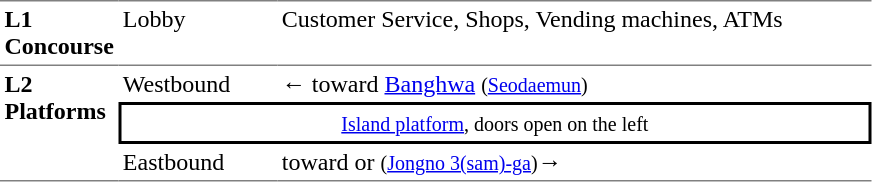<table table border=0 cellspacing=0 cellpadding=3>
<tr>
<td style="border-bottom:solid 1px gray; border-top:solid 1px gray;" valign=top width=50><strong>L1<br>Concourse</strong></td>
<td style="border-bottom:solid 1px gray; border-top:solid 1px gray;" valign=top width=100>Lobby</td>
<td style="border-bottom:solid 1px gray; border-top:solid 1px gray;" valign=top width=390>Customer Service, Shops, Vending machines, ATMs</td>
</tr>
<tr>
<td style="border-bottom:solid 1px gray;" rowspan=3 valign=top><strong>L2<br>Platforms</strong></td>
<td>Westbound</td>
<td>←  toward <a href='#'>Banghwa</a> <small>(<a href='#'>Seodaemun</a>)</small></td>
</tr>
<tr>
<td style="border-right:solid 2px black;border-left:solid 2px black;border-top:solid 2px black;border-bottom:solid 2px black;text-align:center;" colspan=2><small><a href='#'>Island platform</a>, doors open on the left</small></td>
</tr>
<tr>
<td style="border-bottom:solid 1px gray;">Eastbound</td>
<td style="border-bottom:solid 1px gray;">  toward  or  <small>(<a href='#'>Jongno 3(sam)-ga</a>)</small>→</td>
</tr>
</table>
